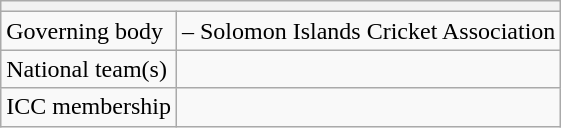<table class="wikitable floatright">
<tr>
<th colspan="2"></th>
</tr>
<tr>
<td>Governing body</td>
<td> – Solomon Islands Cricket Association</td>
</tr>
<tr>
<td>National team(s)</td>
<td></td>
</tr>
<tr>
<td>ICC membership</td>
<td></td>
</tr>
</table>
